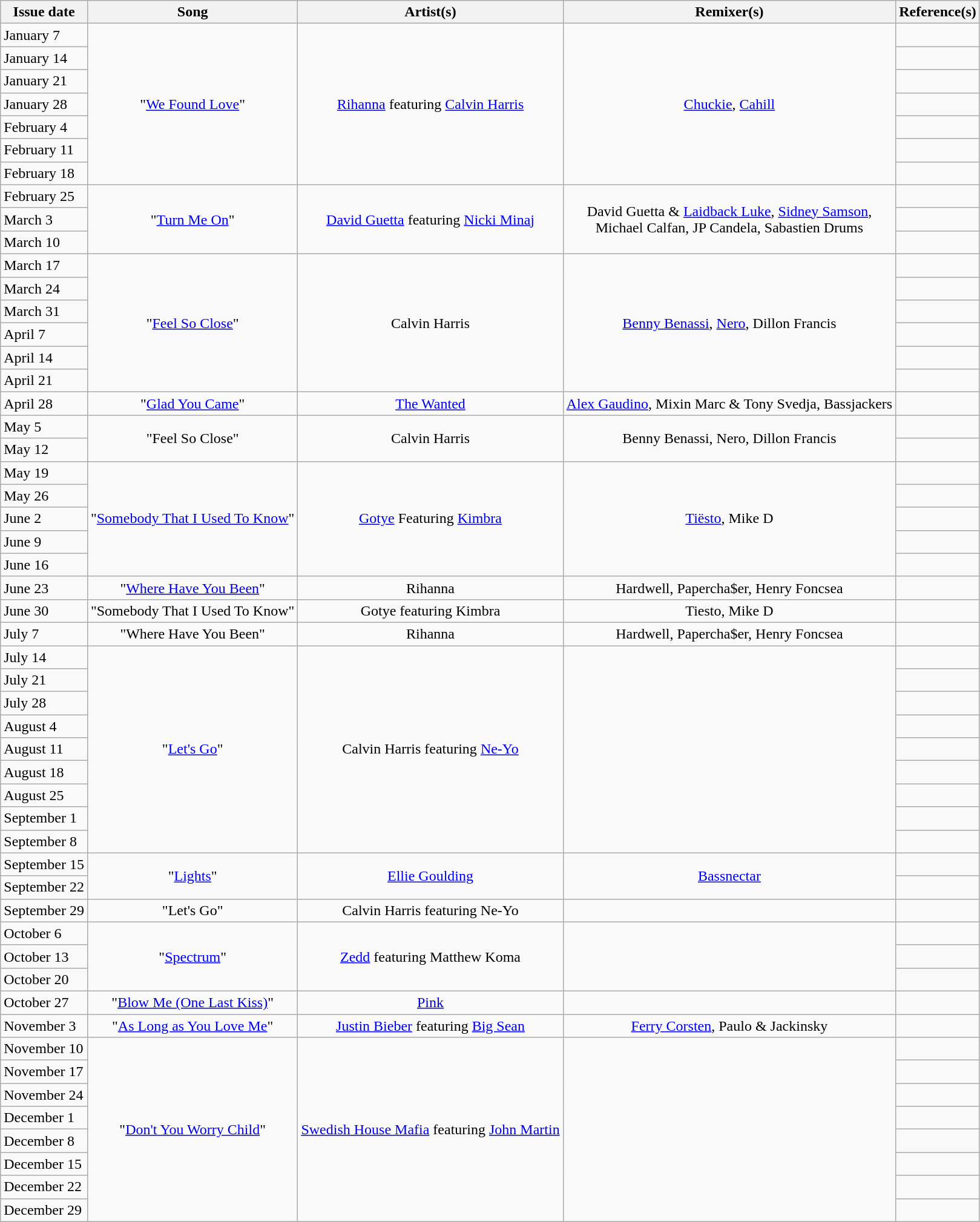<table class="wikitable">
<tr>
<th style="text-align: center;">Issue date</th>
<th style="text-align: center;">Song</th>
<th style="text-align: center;">Artist(s)</th>
<th style="text-align: center;">Remixer(s)</th>
<th style="text-align: center;">Reference(s)</th>
</tr>
<tr>
<td>January 7</td>
<td style="text-align: center;" rowspan="7">"<a href='#'>We Found Love</a>"</td>
<td style="text-align: center;" rowspan="7"><a href='#'>Rihanna</a> featuring <a href='#'>Calvin Harris</a></td>
<td style="text-align: center;" rowspan="7"><a href='#'>Chuckie</a>, <a href='#'>Cahill</a></td>
<td style="text-align: center;"></td>
</tr>
<tr>
<td>January 14</td>
<td style="text-align: center;"></td>
</tr>
<tr>
<td>January 21</td>
<td style="text-align: center;"></td>
</tr>
<tr>
<td>January 28</td>
<td style="text-align: center;"></td>
</tr>
<tr>
<td>February 4</td>
<td style="text-align: center;"></td>
</tr>
<tr>
<td>February 11</td>
<td style="text-align: center;"></td>
</tr>
<tr>
<td>February 18</td>
<td style="text-align: center;"></td>
</tr>
<tr>
<td>February 25</td>
<td style="text-align: center;" rowspan="3">"<a href='#'>Turn Me On</a>"</td>
<td style="text-align: center;" rowspan="3"><a href='#'>David Guetta</a> featuring <a href='#'>Nicki Minaj</a></td>
<td style="text-align: center;" rowspan="3">David Guetta & <a href='#'>Laidback Luke</a>, <a href='#'>Sidney Samson</a>, <br> Michael Calfan, JP Candela, Sabastien Drums</td>
<td style="text-align: center;"></td>
</tr>
<tr>
<td>March 3</td>
<td style="text-align: center;"></td>
</tr>
<tr>
<td>March 10</td>
<td style="text-align: center;"></td>
</tr>
<tr>
<td>March 17</td>
<td style="text-align: center;" rowspan="6">"<a href='#'>Feel So Close</a>"</td>
<td style="text-align: center;" rowspan="6">Calvin Harris</td>
<td style="text-align: center;" rowspan="6"><a href='#'>Benny Benassi</a>, <a href='#'>Nero</a>, Dillon Francis</td>
<td style="text-align: center;"></td>
</tr>
<tr>
<td>March 24</td>
<td style="text-align: center;"></td>
</tr>
<tr>
<td>March 31</td>
<td style="text-align: center;"></td>
</tr>
<tr>
<td>April 7</td>
<td style="text-align: center;"></td>
</tr>
<tr>
<td>April 14</td>
<td style="text-align: center;"></td>
</tr>
<tr>
<td>April 21</td>
<td style="text-align: center;"></td>
</tr>
<tr>
<td>April 28</td>
<td style="text-align: center;">"<a href='#'>Glad You Came</a>"</td>
<td style="text-align: center;"><a href='#'>The Wanted</a></td>
<td style="text-align: center;"><a href='#'>Alex Gaudino</a>, Mixin Marc & Tony Svedja, Bassjackers</td>
<td style="text-align: center;"></td>
</tr>
<tr>
<td>May 5</td>
<td style="text-align: center;" rowspan="2">"Feel So Close"</td>
<td style="text-align: center;" rowspan="2">Calvin Harris</td>
<td style="text-align: center;" rowspan="2">Benny Benassi, Nero, Dillon Francis</td>
<td style="text-align: center;"></td>
</tr>
<tr>
<td>May 12</td>
<td style="text-align: center;"></td>
</tr>
<tr>
<td>May 19</td>
<td style="text-align: center;" rowspan="5">"<a href='#'>Somebody That I Used To Know</a>"</td>
<td style="text-align: center;" rowspan="5"><a href='#'>Gotye</a> Featuring <a href='#'>Kimbra</a></td>
<td style="text-align: center;" rowspan="5"><a href='#'>Tiësto</a>, Mike D</td>
<td style="text-align: center;"></td>
</tr>
<tr>
<td>May 26</td>
<td style="text-align: center;"></td>
</tr>
<tr>
<td>June 2</td>
<td style="text-align: center;"></td>
</tr>
<tr>
<td>June 9</td>
<td style="text-align: center;"></td>
</tr>
<tr>
<td>June 16</td>
<td style="text-align: center;"></td>
</tr>
<tr>
<td>June 23</td>
<td style="text-align: center;">"<a href='#'>Where Have You Been</a>"</td>
<td style="text-align: center;">Rihanna</td>
<td style="text-align: center;">Hardwell, Papercha$er, Henry Foncsea</td>
<td style="text-align: center;"></td>
</tr>
<tr>
<td>June 30</td>
<td style="text-align: center;">"Somebody That I Used To Know"</td>
<td style="text-align: center;">Gotye featuring Kimbra</td>
<td style="text-align: center;">Tiesto, Mike D</td>
<td style="text-align: center;"></td>
</tr>
<tr>
<td>July 7</td>
<td style="text-align: center;">"Where Have You Been"</td>
<td style="text-align: center;">Rihanna</td>
<td style="text-align: center;">Hardwell, Papercha$er, Henry Foncsea</td>
<td style="text-align: center;"></td>
</tr>
<tr>
<td>July 14</td>
<td style="text-align: center;" rowspan="9">"<a href='#'>Let's Go</a>"</td>
<td style="text-align: center;" rowspan="9">Calvin Harris featuring <a href='#'>Ne-Yo</a></td>
<td style="text-align: center;" rowspan="9"></td>
<td style="text-align: center;"></td>
</tr>
<tr>
<td>July 21</td>
<td style="text-align: center;"></td>
</tr>
<tr>
<td>July 28</td>
<td style="text-align: center;"></td>
</tr>
<tr>
<td>August 4</td>
<td style="text-align: center;"></td>
</tr>
<tr>
<td>August 11</td>
<td style="text-align: center;"></td>
</tr>
<tr>
<td>August 18</td>
<td style="text-align: center;"></td>
</tr>
<tr>
<td>August 25</td>
<td style="text-align: center;"></td>
</tr>
<tr>
<td>September 1</td>
<td style="text-align: center;"></td>
</tr>
<tr>
<td>September 8</td>
<td style="text-align: center;"></td>
</tr>
<tr>
<td>September 15</td>
<td style="text-align: center;" rowspan="2">"<a href='#'>Lights</a>"</td>
<td style="text-align: center;" rowspan="2"><a href='#'>Ellie Goulding</a></td>
<td style="text-align: center;" rowspan="2"><a href='#'>Bassnectar</a></td>
<td style="text-align: center;"></td>
</tr>
<tr>
<td>September 22</td>
<td style="text-align: center;"></td>
</tr>
<tr>
<td>September 29</td>
<td style="text-align: center;">"Let's Go"</td>
<td style="text-align: center;">Calvin Harris featuring Ne-Yo</td>
<td style="text-align: center;"></td>
<td style="text-align: center;"></td>
</tr>
<tr>
<td>October 6</td>
<td style="text-align: center;" rowspan="3">"<a href='#'>Spectrum</a>"</td>
<td style="text-align: center;" rowspan="3"><a href='#'>Zedd</a> featuring Matthew Koma</td>
<td style="text-align: center;" rowspan="3"></td>
<td style="text-align: center;"></td>
</tr>
<tr>
<td>October 13</td>
<td style="text-align: center;"></td>
</tr>
<tr>
<td>October 20</td>
<td style="text-align: center;"></td>
</tr>
<tr>
<td>October 27</td>
<td style="text-align: center;">"<a href='#'>Blow Me (One Last Kiss)</a>"</td>
<td style="text-align: center;"><a href='#'>Pink</a></td>
<td style="text-align: center;"></td>
<td style="text-align: center;"></td>
</tr>
<tr>
<td>November 3</td>
<td style="text-align: center;">"<a href='#'>As Long as You Love Me</a>"</td>
<td style="text-align: center;"><a href='#'>Justin Bieber</a> featuring <a href='#'>Big Sean</a></td>
<td style="text-align: center;"><a href='#'>Ferry Corsten</a>, Paulo & Jackinsky</td>
<td style="text-align: center;"></td>
</tr>
<tr>
<td>November 10</td>
<td style="text-align: center;" rowspan="8">"<a href='#'>Don't You Worry Child</a>"</td>
<td style="text-align: center;" rowspan="8"><a href='#'>Swedish House Mafia</a> featuring <a href='#'>John Martin</a></td>
<td style="text-align: center;" rowspan="8"></td>
<td style="text-align: center;"></td>
</tr>
<tr>
<td>November 17</td>
<td style="text-align: center;"></td>
</tr>
<tr>
<td>November 24</td>
<td style="text-align: center;"></td>
</tr>
<tr>
<td>December 1</td>
<td style="text-align: center;"></td>
</tr>
<tr>
<td>December 8</td>
<td style="text-align: center;"></td>
</tr>
<tr>
<td>December 15</td>
<td style="text-align: center;"></td>
</tr>
<tr>
<td>December 22</td>
<td style="text-align: center;"></td>
</tr>
<tr>
<td>December 29</td>
<td style="text-align: center;"></td>
</tr>
</table>
